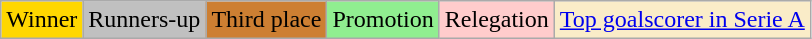<table class="wikitable">
<tr>
<td style="background-color: #FFD700;">Winner</td>
<td style="background-color: #C0C0C0;">Runners-up</td>
<td style="background-color: #CD7F32;">Third place</td>
<td style="background-color: #90EE90;">Promotion</td>
<td style="background-color: #FFCCCC;">Relegation</td>
<td style="background-color: #FAECC8;"><a href='#'>Top goalscorer in Serie A</a></td>
</tr>
</table>
